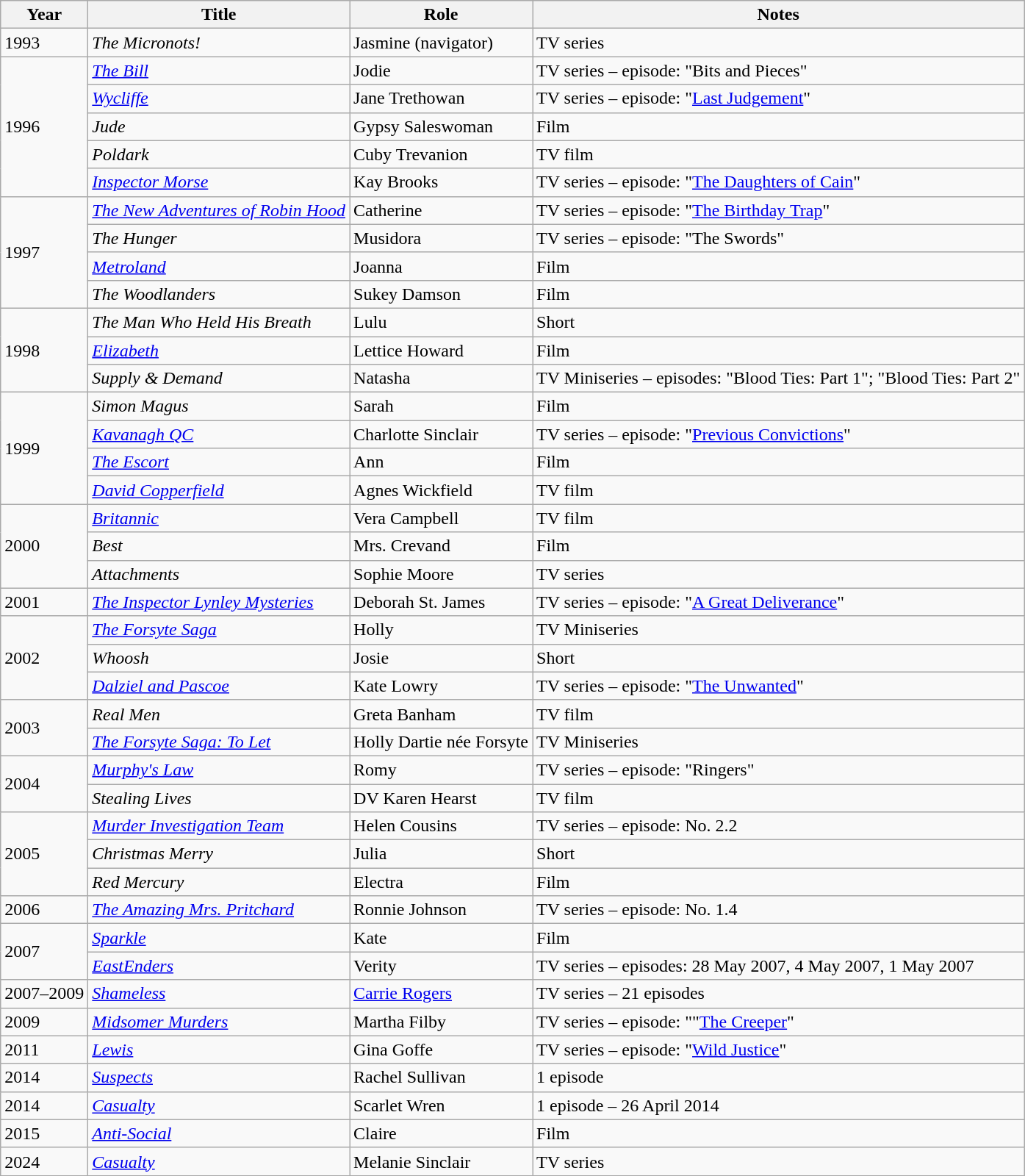<table class="wikitable">
<tr>
<th>Year</th>
<th>Title</th>
<th>Role</th>
<th>Notes</th>
</tr>
<tr>
<td>1993</td>
<td><em>The Micronots!</em></td>
<td>Jasmine (navigator)</td>
<td>TV series</td>
</tr>
<tr>
<td rowspan="5">1996</td>
<td><em><a href='#'>The Bill</a></em></td>
<td>Jodie</td>
<td>TV series – episode: "Bits and Pieces"</td>
</tr>
<tr>
<td><em><a href='#'>Wycliffe</a></em></td>
<td>Jane Trethowan</td>
<td>TV series – episode: "<a href='#'>Last Judgement</a>"</td>
</tr>
<tr>
<td><em>Jude</em></td>
<td>Gypsy Saleswoman</td>
<td>Film</td>
</tr>
<tr>
<td><em>Poldark</em></td>
<td>Cuby Trevanion</td>
<td>TV film</td>
</tr>
<tr>
<td><em><a href='#'>Inspector Morse</a></em></td>
<td>Kay Brooks</td>
<td>TV series – episode: "<a href='#'>The Daughters of Cain</a>"</td>
</tr>
<tr>
<td rowspan="4">1997</td>
<td><em><a href='#'>The New Adventures of Robin Hood</a></em></td>
<td>Catherine</td>
<td>TV series – episode: "<a href='#'>The Birthday Trap</a>"</td>
</tr>
<tr>
<td><em>The Hunger</em></td>
<td>Musidora</td>
<td>TV series – episode: "The Swords"</td>
</tr>
<tr>
<td><em><a href='#'>Metroland</a></em></td>
<td>Joanna</td>
<td>Film</td>
</tr>
<tr>
<td><em>The Woodlanders</em></td>
<td>Sukey Damson</td>
<td>Film</td>
</tr>
<tr>
<td rowspan="3">1998</td>
<td><em>The Man Who Held His Breath</em></td>
<td>Lulu</td>
<td>Short</td>
</tr>
<tr>
<td><em><a href='#'>Elizabeth</a></em></td>
<td>Lettice Howard</td>
<td>Film</td>
</tr>
<tr>
<td><em>Supply & Demand</em></td>
<td>Natasha</td>
<td>TV Miniseries – episodes: "Blood Ties: Part 1"; "Blood Ties: Part 2"</td>
</tr>
<tr>
<td rowspan="4">1999</td>
<td><em>Simon Magus</em></td>
<td>Sarah</td>
<td>Film</td>
</tr>
<tr>
<td><em><a href='#'>Kavanagh QC</a></em></td>
<td>Charlotte Sinclair</td>
<td>TV series – episode: "<a href='#'>Previous Convictions</a>"</td>
</tr>
<tr>
<td><em><a href='#'>The Escort</a></em></td>
<td>Ann</td>
<td>Film</td>
</tr>
<tr>
<td><em><a href='#'>David Copperfield</a></em></td>
<td>Agnes Wickfield</td>
<td>TV film</td>
</tr>
<tr>
<td rowspan="3">2000</td>
<td><em><a href='#'>Britannic</a></em></td>
<td>Vera Campbell</td>
<td>TV film</td>
</tr>
<tr>
<td><em>Best</em></td>
<td>Mrs. Crevand</td>
<td>Film</td>
</tr>
<tr>
<td><em>Attachments</em></td>
<td>Sophie Moore</td>
<td>TV series</td>
</tr>
<tr>
<td>2001</td>
<td><em><a href='#'>The Inspector Lynley Mysteries</a></em></td>
<td>Deborah St. James</td>
<td>TV series – episode: "<a href='#'>A Great Deliverance</a>"</td>
</tr>
<tr>
<td rowspan="3">2002</td>
<td><em><a href='#'>The Forsyte Saga</a></em></td>
<td>Holly</td>
<td>TV Miniseries</td>
</tr>
<tr>
<td><em>Whoosh</em></td>
<td>Josie</td>
<td>Short</td>
</tr>
<tr>
<td><em><a href='#'>Dalziel and Pascoe</a></em></td>
<td>Kate Lowry</td>
<td>TV series – episode: "<a href='#'>The Unwanted</a>"</td>
</tr>
<tr>
<td rowspan="2">2003</td>
<td><em>Real Men</em></td>
<td>Greta Banham</td>
<td>TV film</td>
</tr>
<tr>
<td><em><a href='#'>The Forsyte Saga: To Let</a></em></td>
<td>Holly Dartie née Forsyte</td>
<td>TV Miniseries</td>
</tr>
<tr>
<td rowspan="2">2004</td>
<td><em><a href='#'>Murphy's Law</a></em></td>
<td>Romy</td>
<td>TV series – episode: "Ringers"</td>
</tr>
<tr>
<td><em>Stealing Lives</em></td>
<td>DV Karen Hearst</td>
<td>TV film</td>
</tr>
<tr>
<td rowspan="3">2005</td>
<td><em><a href='#'>Murder Investigation Team</a></em></td>
<td>Helen Cousins</td>
<td>TV series – episode: No. 2.2</td>
</tr>
<tr>
<td><em>Christmas Merry</em></td>
<td>Julia</td>
<td>Short</td>
</tr>
<tr>
<td><em>Red Mercury</em></td>
<td>Electra</td>
<td>Film</td>
</tr>
<tr>
<td>2006</td>
<td><em><a href='#'>The Amazing Mrs. Pritchard</a></em></td>
<td>Ronnie Johnson</td>
<td>TV series – episode: No. 1.4</td>
</tr>
<tr>
<td rowspan="2">2007</td>
<td><em><a href='#'>Sparkle</a></em></td>
<td>Kate</td>
<td>Film</td>
</tr>
<tr>
<td><em><a href='#'>EastEnders</a></em></td>
<td>Verity</td>
<td>TV series – episodes: 28 May 2007, 4 May 2007, 1 May 2007</td>
</tr>
<tr>
<td>2007–2009</td>
<td><em><a href='#'>Shameless</a></em></td>
<td><a href='#'>Carrie Rogers</a></td>
<td>TV series – 21 episodes</td>
</tr>
<tr>
<td>2009</td>
<td><em><a href='#'>Midsomer Murders</a></em></td>
<td>Martha Filby</td>
<td>TV series – episode: ""<a href='#'>The Creeper</a>"</td>
</tr>
<tr>
<td>2011</td>
<td><em><a href='#'>Lewis</a></em></td>
<td>Gina Goffe</td>
<td>TV series – episode: "<a href='#'>Wild Justice</a>"</td>
</tr>
<tr>
<td>2014</td>
<td><em><a href='#'>Suspects</a></em></td>
<td>Rachel Sullivan</td>
<td>1 episode</td>
</tr>
<tr>
<td>2014</td>
<td><em><a href='#'>Casualty</a></em></td>
<td>Scarlet Wren</td>
<td>1 episode – 26 April 2014</td>
</tr>
<tr>
<td>2015</td>
<td><em><a href='#'>Anti-Social</a></em></td>
<td>Claire</td>
<td>Film</td>
</tr>
<tr>
<td>2024</td>
<td><em><a href='#'>Casualty</a></em></td>
<td>Melanie Sinclair</td>
<td>TV series</td>
</tr>
<tr>
</tr>
</table>
